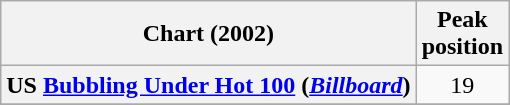<table class="wikitable sortable plainrowheaders" style="text-align:center;">
<tr>
<th>Chart (2002)</th>
<th>Peak<br>position</th>
</tr>
<tr>
<th scope=row>US <a href='#'>Bubbling Under Hot 100</a> (<em><a href='#'>Billboard</a></em>)</th>
<td>19</td>
</tr>
<tr>
</tr>
<tr>
</tr>
</table>
